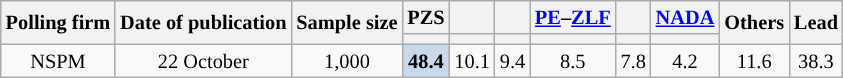<table class="wikitable" style="text-align:center; font-size:85%; line-height:16px; margin-bottom:0">
<tr>
<th rowspan="2">Polling firm</th>
<th rowspan="2">Date of publication</th>
<th rowspan="2">Sample size</th>
<th>PZS</th>
<th></th>
<th></th>
<th><a href='#'>PE</a>–<a href='#'>ZLF</a></th>
<th></th>
<th><a href='#'>NADA</a></th>
<th rowspan="2">Others</th>
<th rowspan="2">Lead</th>
</tr>
<tr>
<th style="background:"></th>
<th style="background:"></th>
<th style="background:"></th>
<th style="background:"></th>
<th style="background:"></th>
<th style="background:"></th>
</tr>
<tr>
<td>NSPM</td>
<td>22 October</td>
<td>1,000</td>
<td style="background:#C8D9EC"><strong>48.4</strong></td>
<td>10.1</td>
<td>9.4</td>
<td>8.5</td>
<td>7.8</td>
<td>4.2</td>
<td>11.6</td>
<td style="background:">38.3</td>
</tr>
</table>
